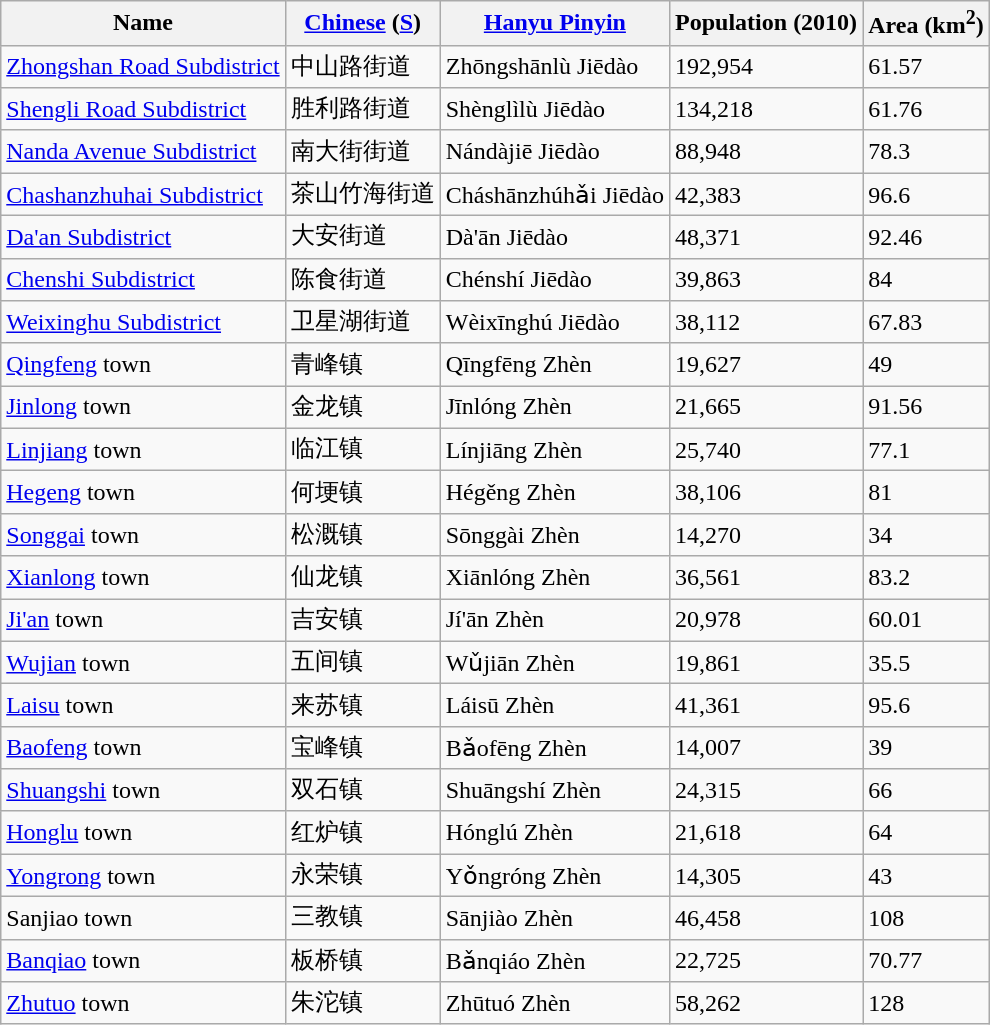<table class="wikitable">
<tr>
<th>Name</th>
<th><a href='#'>Chinese</a> (<a href='#'>S</a>)</th>
<th><a href='#'>Hanyu Pinyin</a></th>
<th>Population (2010)</th>
<th>Area (km<sup>2</sup>)</th>
</tr>
<tr>
<td><a href='#'>Zhongshan Road Subdistrict</a></td>
<td>中山路街道</td>
<td>Zhōngshānlù Jiēdào</td>
<td>192,954</td>
<td>61.57</td>
</tr>
<tr>
<td><a href='#'>Shengli Road Subdistrict</a></td>
<td>胜利路街道</td>
<td>Shènglìlù Jiēdào</td>
<td>134,218</td>
<td>61.76</td>
</tr>
<tr>
<td><a href='#'>Nanda Avenue Subdistrict</a></td>
<td>南大街街道</td>
<td>Nándàjiē Jiēdào</td>
<td>88,948</td>
<td>78.3</td>
</tr>
<tr>
<td><a href='#'>Chashanzhuhai Subdistrict</a></td>
<td>茶山竹海街道</td>
<td>Cháshānzhúhǎi Jiēdào</td>
<td>42,383</td>
<td>96.6</td>
</tr>
<tr>
<td><a href='#'>Da'an Subdistrict</a></td>
<td>大安街道</td>
<td>Dà'ān Jiēdào</td>
<td>48,371</td>
<td>92.46</td>
</tr>
<tr>
<td><a href='#'>Chenshi Subdistrict</a></td>
<td>陈食街道</td>
<td>Chénshí Jiēdào</td>
<td>39,863</td>
<td>84</td>
</tr>
<tr>
<td><a href='#'>Weixinghu Subdistrict</a></td>
<td>卫星湖街道</td>
<td>Wèixīnghú Jiēdào</td>
<td>38,112</td>
<td>67.83</td>
</tr>
<tr>
<td><a href='#'>Qingfeng</a> town</td>
<td>青峰镇</td>
<td>Qīngfēng Zhèn</td>
<td>19,627</td>
<td>49</td>
</tr>
<tr>
<td><a href='#'>Jinlong</a> town</td>
<td>金龙镇</td>
<td>Jīnlóng Zhèn</td>
<td>21,665</td>
<td>91.56</td>
</tr>
<tr>
<td><a href='#'>Linjiang</a> town</td>
<td>临江镇</td>
<td>Línjiāng Zhèn</td>
<td>25,740</td>
<td>77.1</td>
</tr>
<tr>
<td><a href='#'>Hegeng</a> town</td>
<td>何埂镇</td>
<td>Hégěng Zhèn</td>
<td>38,106</td>
<td>81</td>
</tr>
<tr>
<td><a href='#'>Songgai</a> town</td>
<td>松溉镇</td>
<td>Sōnggài Zhèn</td>
<td>14,270</td>
<td>34</td>
</tr>
<tr>
<td><a href='#'>Xianlong</a> town</td>
<td>仙龙镇</td>
<td>Xiānlóng Zhèn</td>
<td>36,561</td>
<td>83.2</td>
</tr>
<tr>
<td><a href='#'>Ji'an</a> town</td>
<td>吉安镇</td>
<td>Jí'ān Zhèn</td>
<td>20,978</td>
<td>60.01</td>
</tr>
<tr>
<td><a href='#'>Wujian</a> town</td>
<td>五间镇</td>
<td>Wǔjiān Zhèn</td>
<td>19,861</td>
<td>35.5</td>
</tr>
<tr>
<td><a href='#'>Laisu</a> town</td>
<td>来苏镇</td>
<td>Láisū Zhèn</td>
<td>41,361</td>
<td>95.6</td>
</tr>
<tr>
<td><a href='#'>Baofeng</a> town</td>
<td>宝峰镇</td>
<td>Bǎofēng Zhèn</td>
<td>14,007</td>
<td>39</td>
</tr>
<tr>
<td><a href='#'>Shuangshi</a> town</td>
<td>双石镇</td>
<td>Shuāngshí Zhèn</td>
<td>24,315</td>
<td>66</td>
</tr>
<tr>
<td><a href='#'>Honglu</a> town</td>
<td>红炉镇</td>
<td>Hónglú Zhèn</td>
<td>21,618</td>
<td>64</td>
</tr>
<tr>
<td><a href='#'>Yongrong</a> town</td>
<td>永荣镇</td>
<td>Yǒngróng Zhèn</td>
<td>14,305</td>
<td>43</td>
</tr>
<tr>
<td>Sanjiao town</td>
<td>三教镇</td>
<td>Sānjiào Zhèn</td>
<td>46,458</td>
<td>108</td>
</tr>
<tr>
<td><a href='#'>Banqiao</a> town</td>
<td>板桥镇</td>
<td>Bǎnqiáo Zhèn</td>
<td>22,725</td>
<td>70.77</td>
</tr>
<tr>
<td><a href='#'>Zhutuo</a> town</td>
<td>朱沱镇</td>
<td>Zhūtuó Zhèn</td>
<td>58,262</td>
<td>128</td>
</tr>
</table>
